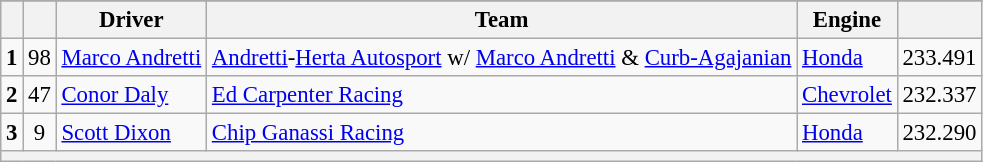<table class="wikitable" style="font-size:95%;">
<tr>
</tr>
<tr>
<th></th>
<th></th>
<th>Driver</th>
<th>Team</th>
<th>Engine</th>
<th></th>
</tr>
<tr>
<td style="text-align:center;"><strong>1</strong></td>
<td style="text-align:center;">98</td>
<td> <a href='#'>Marco Andretti</a></td>
<td><a href='#'>Andretti</a>-<a href='#'>Herta Autosport</a> w/ <a href='#'>Marco Andretti</a> & <a href='#'>Curb-Agajanian</a></td>
<td><a href='#'>Honda</a></td>
<td>233.491</td>
</tr>
<tr>
<td style="text-align:center;"><strong>2</strong></td>
<td style="text-align:center;">47</td>
<td> <a href='#'>Conor Daly</a></td>
<td><a href='#'>Ed Carpenter Racing</a></td>
<td><a href='#'>Chevrolet</a></td>
<td>232.337</td>
</tr>
<tr>
<td style="text-align:center;"><strong>3</strong></td>
<td style="text-align:center;">9</td>
<td> <a href='#'>Scott Dixon</a></td>
<td><a href='#'>Chip Ganassi Racing</a></td>
<td><a href='#'>Honda</a></td>
<td>232.290</td>
</tr>
<tr>
<th colspan=6></th>
</tr>
</table>
